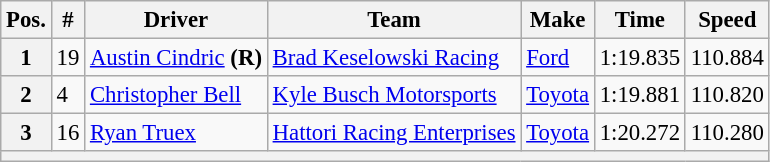<table class="wikitable" style="font-size:95%">
<tr>
<th>Pos.</th>
<th>#</th>
<th>Driver</th>
<th>Team</th>
<th>Make</th>
<th>Time</th>
<th>Speed</th>
</tr>
<tr>
<th>1</th>
<td>19</td>
<td><a href='#'>Austin Cindric</a> <strong>(R)</strong></td>
<td><a href='#'>Brad Keselowski Racing</a></td>
<td><a href='#'>Ford</a></td>
<td>1:19.835</td>
<td>110.884</td>
</tr>
<tr>
<th>2</th>
<td>4</td>
<td><a href='#'>Christopher Bell</a></td>
<td><a href='#'>Kyle Busch Motorsports</a></td>
<td><a href='#'>Toyota</a></td>
<td>1:19.881</td>
<td>110.820</td>
</tr>
<tr>
<th>3</th>
<td>16</td>
<td><a href='#'>Ryan Truex</a></td>
<td><a href='#'>Hattori Racing Enterprises</a></td>
<td><a href='#'>Toyota</a></td>
<td>1:20.272</td>
<td>110.280</td>
</tr>
<tr>
<th colspan="7"></th>
</tr>
</table>
